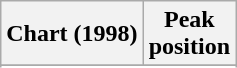<table class="wikitable plainrowheaders sortable">
<tr>
<th>Chart (1998)</th>
<th>Peak<br>position</th>
</tr>
<tr>
</tr>
<tr>
</tr>
</table>
